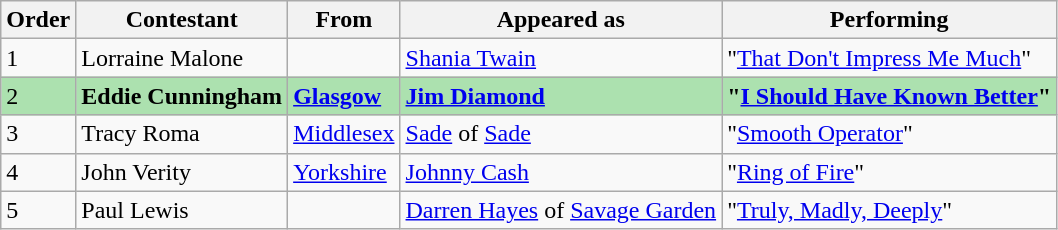<table class="wikitable">
<tr>
<th>Order</th>
<th>Contestant</th>
<th>From</th>
<th>Appeared as</th>
<th>Performing</th>
</tr>
<tr>
<td>1</td>
<td>Lorraine Malone</td>
<td></td>
<td><a href='#'>Shania Twain</a></td>
<td>"<a href='#'>That Don't Impress Me Much</a>"</td>
</tr>
<tr style="background:#ACE1AF;">
<td>2</td>
<td><strong>Eddie Cunningham</strong></td>
<td><strong><a href='#'>Glasgow</a></strong></td>
<td><strong><a href='#'>Jim Diamond</a></strong></td>
<td><strong>"<a href='#'>I Should Have Known Better</a>"</strong></td>
</tr>
<tr>
<td>3</td>
<td>Tracy Roma</td>
<td><a href='#'>Middlesex</a></td>
<td><a href='#'>Sade</a> of <a href='#'>Sade</a></td>
<td>"<a href='#'>Smooth Operator</a>"</td>
</tr>
<tr>
<td>4</td>
<td>John Verity</td>
<td><a href='#'>Yorkshire</a></td>
<td><a href='#'>Johnny Cash</a></td>
<td>"<a href='#'>Ring of Fire</a>"</td>
</tr>
<tr>
<td>5</td>
<td>Paul Lewis</td>
<td></td>
<td><a href='#'>Darren Hayes</a> of <a href='#'>Savage Garden</a></td>
<td>"<a href='#'>Truly, Madly, Deeply</a>"</td>
</tr>
</table>
